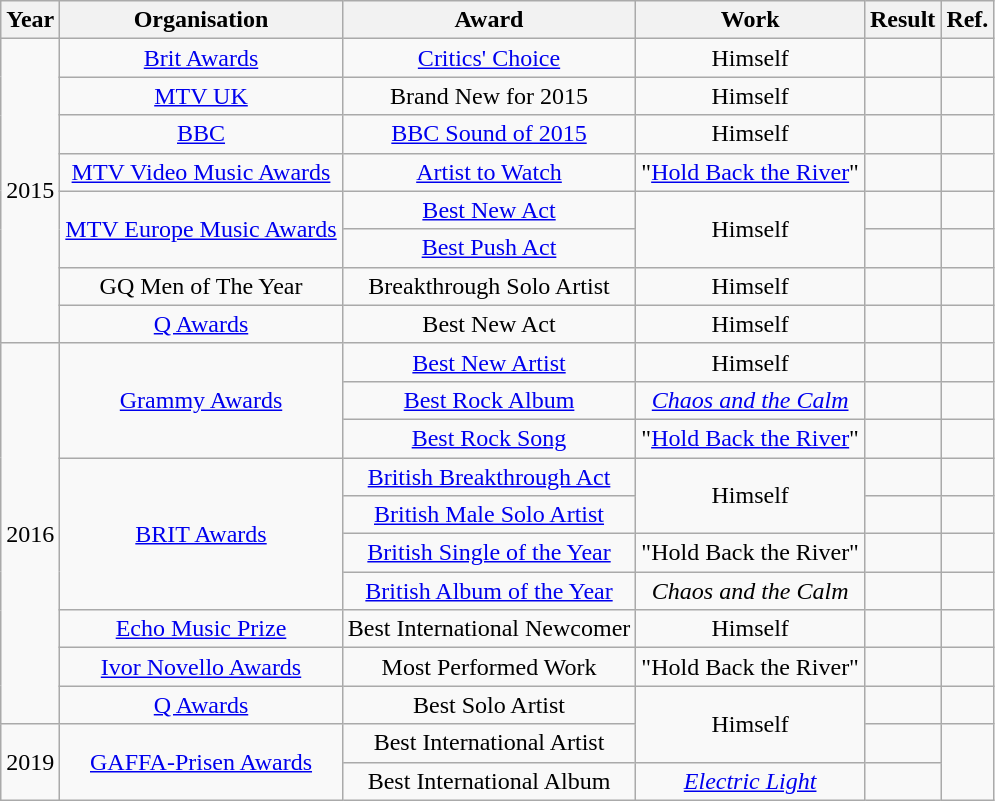<table class="wikitable plainrowheaders" style="text-align:center;">
<tr>
<th>Year</th>
<th>Organisation</th>
<th>Award</th>
<th>Work</th>
<th>Result</th>
<th>Ref.</th>
</tr>
<tr>
<td rowspan="8">2015</td>
<td><a href='#'>Brit Awards</a></td>
<td><a href='#'>Critics' Choice</a></td>
<td>Himself</td>
<td></td>
<td></td>
</tr>
<tr>
<td><a href='#'>MTV UK</a></td>
<td>Brand New for 2015</td>
<td>Himself</td>
<td></td>
<td></td>
</tr>
<tr>
<td><a href='#'>BBC</a></td>
<td><a href='#'>BBC Sound of 2015</a></td>
<td>Himself</td>
<td></td>
<td></td>
</tr>
<tr>
<td><a href='#'>MTV Video Music Awards</a></td>
<td><a href='#'>Artist to Watch</a></td>
<td>"<a href='#'>Hold Back the River</a>"</td>
<td></td>
<td></td>
</tr>
<tr>
<td rowspan="2"><a href='#'>MTV Europe Music Awards</a></td>
<td><a href='#'>Best New Act</a></td>
<td rowspan="2">Himself</td>
<td></td>
<td></td>
</tr>
<tr>
<td><a href='#'>Best Push Act</a></td>
<td></td>
<td></td>
</tr>
<tr>
<td>GQ Men of The Year</td>
<td>Breakthrough Solo Artist</td>
<td>Himself</td>
<td></td>
<td></td>
</tr>
<tr>
<td><a href='#'>Q Awards</a></td>
<td>Best New Act</td>
<td>Himself</td>
<td></td>
<td></td>
</tr>
<tr>
<td rowspan="10">2016</td>
<td rowspan="3"><a href='#'>Grammy Awards</a></td>
<td><a href='#'>Best New Artist</a></td>
<td>Himself</td>
<td></td>
<td></td>
</tr>
<tr>
<td><a href='#'>Best Rock Album</a></td>
<td><em><a href='#'>Chaos and the Calm</a></em></td>
<td></td>
<td></td>
</tr>
<tr>
<td><a href='#'>Best Rock Song</a></td>
<td>"<a href='#'>Hold Back the River</a>"</td>
<td></td>
<td></td>
</tr>
<tr>
<td rowspan="4"><a href='#'>BRIT Awards</a></td>
<td><a href='#'>British Breakthrough Act</a></td>
<td rowspan="2">Himself</td>
<td></td>
<td></td>
</tr>
<tr>
<td><a href='#'>British Male Solo Artist</a></td>
<td></td>
<td></td>
</tr>
<tr>
<td><a href='#'>British Single of the Year</a></td>
<td>"Hold Back the River"</td>
<td></td>
<td></td>
</tr>
<tr>
<td><a href='#'>British Album of the Year</a></td>
<td><em>Chaos and the Calm</em></td>
<td></td>
<td></td>
</tr>
<tr>
<td rowspan="1"><a href='#'>Echo Music Prize</a></td>
<td>Best International Newcomer</td>
<td>Himself</td>
<td></td>
<td></td>
</tr>
<tr>
<td><a href='#'>Ivor Novello Awards</a></td>
<td>Most Performed Work</td>
<td>"Hold Back the River"</td>
<td></td>
<td></td>
</tr>
<tr>
<td><a href='#'>Q Awards</a></td>
<td>Best Solo Artist</td>
<td rowspan=2>Himself</td>
<td></td>
<td></td>
</tr>
<tr>
<td rowspan=2>2019</td>
<td rowspan=2><a href='#'>GAFFA-Prisen Awards</a></td>
<td>Best International Artist</td>
<td></td>
<td rowspan=2></td>
</tr>
<tr>
<td>Best International Album</td>
<td><em><a href='#'>Electric Light</a></em></td>
<td></td>
</tr>
</table>
